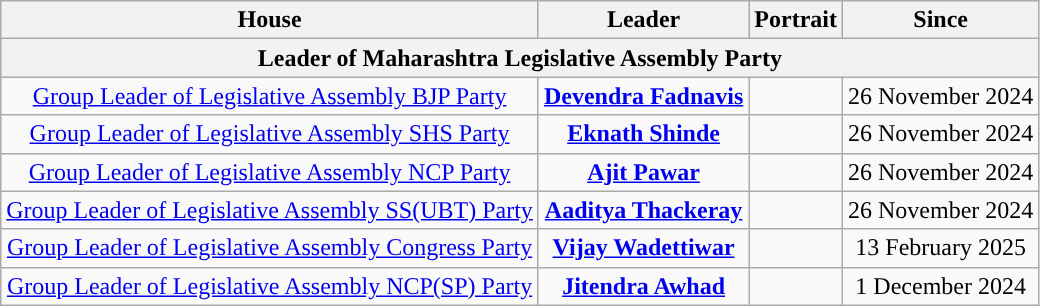<table class="wikitable" style="text-align:center">
<tr>
<th Style="background-color:">House</th>
<th Style="background-color:">Leader</th>
<th Style="background-color:">Portrait</th>
<th Style="background-color:">Since</th>
</tr>
<tr>
<th colspan=4>Leader of Maharashtra Legislative Assembly Party</th>
</tr>
<tr>
<td><a href='#'>Group Leader of Legislative Assembly BJP Party</a></td>
<td><strong><a href='#'>Devendra Fadnavis</a></strong></td>
<td></td>
<td>26 November 2024</td>
</tr>
<tr>
<td><a href='#'>Group Leader of Legislative Assembly SHS Party</a></td>
<td><strong><a href='#'>Eknath Shinde</a></strong></td>
<td></td>
<td>26 November 2024</td>
</tr>
<tr>
<td><a href='#'>Group Leader of Legislative Assembly NCP Party</a></td>
<td><strong><a href='#'>Ajit Pawar</a></strong></td>
<td></td>
<td>26 November 2024</td>
</tr>
<tr>
<td><a href='#'>Group Leader of Legislative Assembly SS(UBT) Party</a></td>
<td><strong><a href='#'>Aaditya Thackeray</a></strong></td>
<td></td>
<td>26 November 2024</td>
</tr>
<tr>
<td><a href='#'>Group Leader of Legislative Assembly Congress Party</a></td>
<td><strong><a href='#'>Vijay Wadettiwar</a></strong></td>
<td></td>
<td>13 February 2025</td>
</tr>
<tr>
<td><a href='#'>Group Leader of Legislative Assembly NCP(SP) Party</a></td>
<td><strong><a href='#'>Jitendra Awhad</a></strong></td>
<td></td>
<td>1 December 2024</td>
</tr>
</table>
